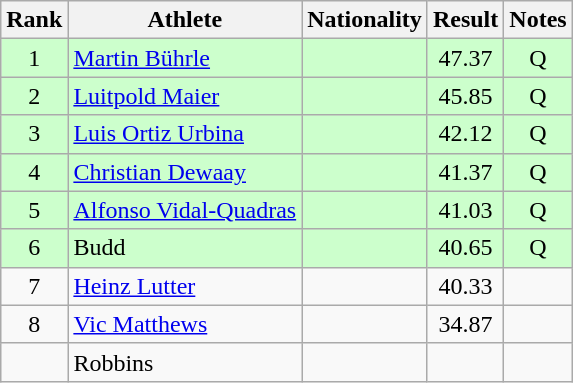<table class="wikitable sortable" style="text-align:center">
<tr>
<th>Rank</th>
<th>Athlete</th>
<th>Nationality</th>
<th>Result</th>
<th>Notes</th>
</tr>
<tr bgcolor=ccffcc>
<td>1</td>
<td align=left><a href='#'>Martin Bührle</a></td>
<td align=left></td>
<td>47.37</td>
<td>Q</td>
</tr>
<tr bgcolor=ccffcc>
<td>2</td>
<td align=left><a href='#'>Luitpold Maier</a></td>
<td align=left></td>
<td>45.85</td>
<td>Q</td>
</tr>
<tr bgcolor=ccffcc>
<td>3</td>
<td align=left><a href='#'>Luis Ortiz Urbina</a></td>
<td align=left></td>
<td>42.12</td>
<td>Q</td>
</tr>
<tr bgcolor=ccffcc>
<td>4</td>
<td align=left><a href='#'>Christian Dewaay</a></td>
<td align=left></td>
<td>41.37</td>
<td>Q</td>
</tr>
<tr bgcolor=ccffcc>
<td>5</td>
<td align=left><a href='#'>Alfonso Vidal-Quadras</a></td>
<td align=left></td>
<td>41.03</td>
<td>Q</td>
</tr>
<tr bgcolor=ccffcc>
<td>6</td>
<td align=left>Budd</td>
<td align=left></td>
<td>40.65</td>
<td>Q</td>
</tr>
<tr>
<td>7</td>
<td align=left><a href='#'>Heinz Lutter</a></td>
<td align=left></td>
<td>40.33</td>
<td></td>
</tr>
<tr>
<td>8</td>
<td align=left><a href='#'>Vic Matthews</a></td>
<td align=left></td>
<td>34.87</td>
<td></td>
</tr>
<tr>
<td></td>
<td align=left>Robbins</td>
<td align=left></td>
<td></td>
<td></td>
</tr>
</table>
